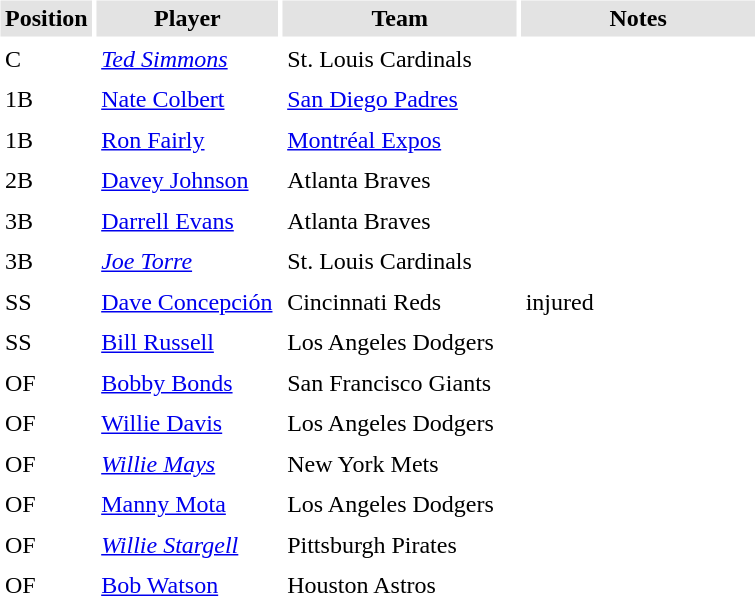<table border="0" cellspacing="3" cellpadding="3">
<tr style="background: #e3e3e3;">
<th width="50">Position</th>
<th width="115">Player</th>
<th width="150">Team</th>
<th width="150">Notes</th>
</tr>
<tr>
<td>C</td>
<td><em><a href='#'>Ted Simmons</a></em></td>
<td>St. Louis Cardinals</td>
<td></td>
</tr>
<tr>
<td>1B</td>
<td><a href='#'>Nate Colbert</a></td>
<td><a href='#'>San Diego Padres</a></td>
<td></td>
</tr>
<tr>
<td>1B</td>
<td><a href='#'>Ron Fairly</a></td>
<td><a href='#'>Montréal Expos</a></td>
<td></td>
</tr>
<tr>
<td>2B</td>
<td><a href='#'>Davey Johnson</a></td>
<td>Atlanta Braves</td>
<td></td>
</tr>
<tr>
<td>3B</td>
<td><a href='#'>Darrell Evans</a></td>
<td>Atlanta Braves</td>
<td></td>
</tr>
<tr>
<td>3B</td>
<td><em><a href='#'>Joe Torre</a></em></td>
<td>St. Louis Cardinals</td>
<td></td>
</tr>
<tr>
<td>SS</td>
<td><a href='#'>Dave Concepción</a></td>
<td>Cincinnati Reds</td>
<td>injured</td>
</tr>
<tr>
<td>SS</td>
<td><a href='#'>Bill Russell</a></td>
<td>Los Angeles Dodgers</td>
<td></td>
</tr>
<tr>
<td>OF</td>
<td><a href='#'>Bobby Bonds</a></td>
<td>San Francisco Giants</td>
<td></td>
</tr>
<tr>
<td>OF</td>
<td><a href='#'>Willie Davis</a></td>
<td>Los Angeles Dodgers</td>
<td></td>
</tr>
<tr>
<td>OF</td>
<td><em><a href='#'>Willie Mays</a></em></td>
<td>New York Mets</td>
<td></td>
</tr>
<tr>
<td>OF</td>
<td><a href='#'>Manny Mota</a></td>
<td>Los Angeles Dodgers</td>
<td></td>
</tr>
<tr>
<td>OF</td>
<td><em><a href='#'>Willie Stargell</a></em></td>
<td>Pittsburgh Pirates</td>
<td></td>
</tr>
<tr>
<td>OF</td>
<td><a href='#'>Bob Watson</a></td>
<td>Houston Astros</td>
<td></td>
</tr>
</table>
